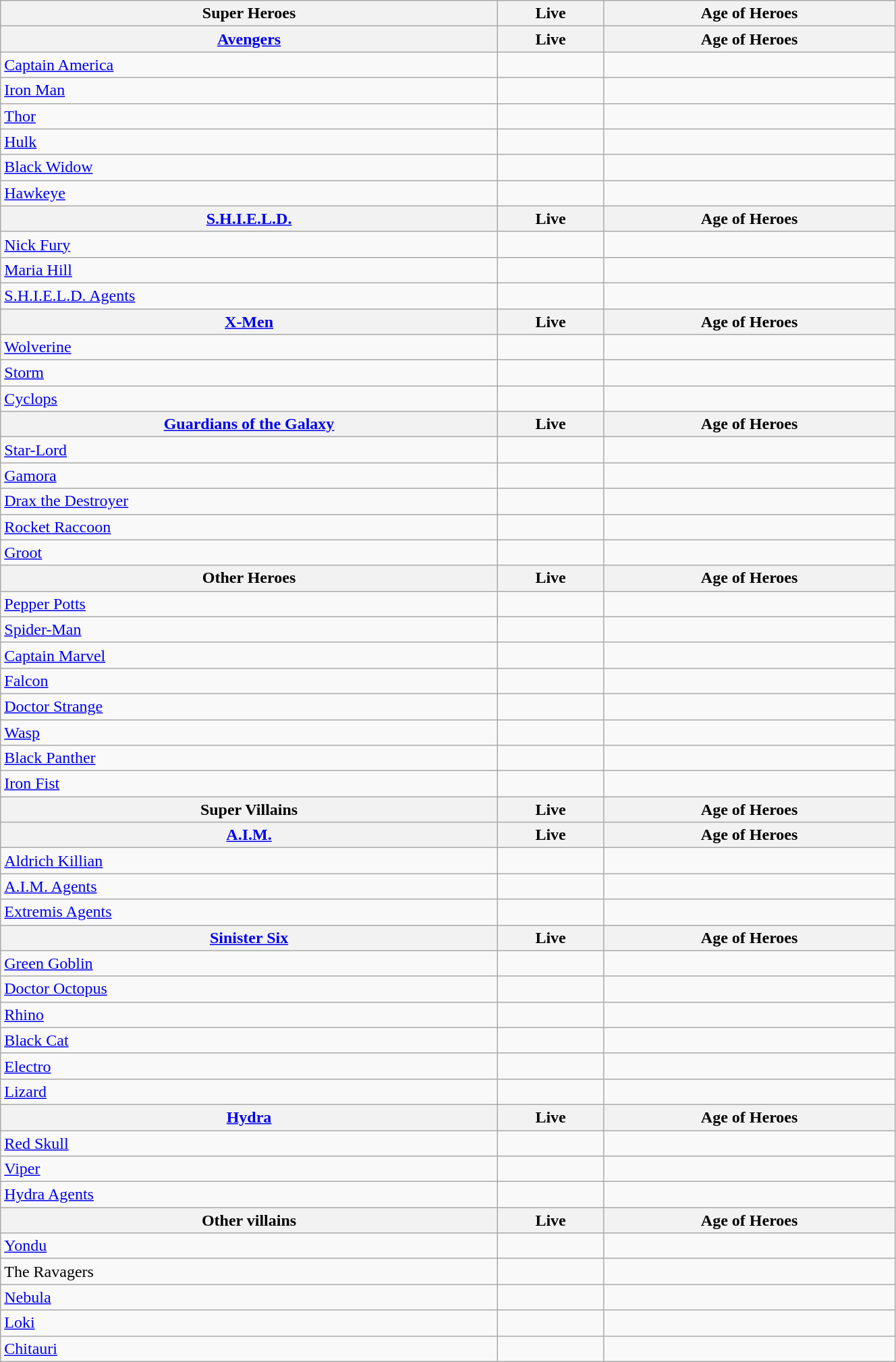<table class="wikitable" width=70%>
<tr>
<th><strong>Super Heroes</strong></th>
<th>Live</th>
<th>Age of Heroes</th>
</tr>
<tr>
<th><a href='#'>Avengers</a></th>
<th>Live</th>
<th>Age of Heroes</th>
</tr>
<tr>
<td><a href='#'>Captain America</a></td>
<td></td>
<td></td>
</tr>
<tr>
<td><a href='#'>Iron Man</a></td>
<td></td>
<td></td>
</tr>
<tr>
<td><a href='#'>Thor</a></td>
<td></td>
<td></td>
</tr>
<tr>
<td><a href='#'>Hulk</a></td>
<td></td>
<td></td>
</tr>
<tr>
<td><a href='#'>Black Widow</a></td>
<td></td>
<td></td>
</tr>
<tr>
<td><a href='#'>Hawkeye</a></td>
<td></td>
<td></td>
</tr>
<tr>
<th><a href='#'>S.H.I.E.L.D.</a></th>
<th>Live</th>
<th>Age of Heroes</th>
</tr>
<tr>
<td><a href='#'>Nick Fury</a></td>
<td></td>
<td></td>
</tr>
<tr>
<td><a href='#'>Maria Hill</a></td>
<td></td>
<td></td>
</tr>
<tr>
<td><a href='#'>S.H.I.E.L.D. Agents</a></td>
<td></td>
<td></td>
</tr>
<tr>
<th><a href='#'>X-Men</a></th>
<th>Live</th>
<th>Age of Heroes</th>
</tr>
<tr>
<td><a href='#'>Wolverine</a></td>
<td></td>
<td></td>
</tr>
<tr>
<td><a href='#'>Storm</a></td>
<td></td>
<td></td>
</tr>
<tr>
<td><a href='#'>Cyclops</a></td>
<td></td>
<td></td>
</tr>
<tr>
<th><a href='#'>Guardians of the Galaxy</a></th>
<th>Live</th>
<th>Age of Heroes</th>
</tr>
<tr>
<td><a href='#'>Star-Lord</a></td>
<td></td>
<td></td>
</tr>
<tr>
<td><a href='#'>Gamora</a></td>
<td></td>
<td></td>
</tr>
<tr>
<td><a href='#'>Drax the Destroyer</a></td>
<td></td>
<td></td>
</tr>
<tr>
<td><a href='#'>Rocket Raccoon</a></td>
<td></td>
<td></td>
</tr>
<tr>
<td><a href='#'>Groot</a></td>
<td></td>
<td></td>
</tr>
<tr>
<th>Other Heroes</th>
<th>Live</th>
<th>Age of Heroes</th>
</tr>
<tr>
<td><a href='#'>Pepper Potts</a></td>
<td></td>
<td></td>
</tr>
<tr>
<td><a href='#'>Spider-Man</a></td>
<td></td>
<td></td>
</tr>
<tr>
<td><a href='#'>Captain Marvel</a></td>
<td></td>
<td></td>
</tr>
<tr>
<td><a href='#'>Falcon</a></td>
<td></td>
<td></td>
</tr>
<tr>
<td><a href='#'>Doctor Strange</a></td>
<td></td>
<td></td>
</tr>
<tr>
<td><a href='#'>Wasp</a></td>
<td></td>
<td></td>
</tr>
<tr>
<td><a href='#'>Black Panther</a></td>
<td></td>
<td></td>
</tr>
<tr>
<td><a href='#'>Iron Fist</a></td>
<td></td>
<td></td>
</tr>
<tr>
<th><strong>Super Villains</strong></th>
<th>Live</th>
<th>Age of Heroes</th>
</tr>
<tr>
<th><a href='#'>A.I.M.</a></th>
<th>Live</th>
<th>Age of Heroes</th>
</tr>
<tr>
<td><a href='#'>Aldrich Killian</a></td>
<td></td>
<td></td>
</tr>
<tr>
<td><a href='#'>A.I.M. Agents</a></td>
<td></td>
<td></td>
</tr>
<tr>
<td><a href='#'>Extremis Agents</a></td>
<td></td>
<td></td>
</tr>
<tr>
<th><a href='#'>Sinister Six</a></th>
<th>Live</th>
<th>Age of Heroes</th>
</tr>
<tr>
<td><a href='#'>Green Goblin</a></td>
<td></td>
<td></td>
</tr>
<tr>
<td><a href='#'>Doctor Octopus</a></td>
<td></td>
<td></td>
</tr>
<tr>
<td><a href='#'>Rhino</a></td>
<td></td>
<td></td>
</tr>
<tr>
<td><a href='#'>Black Cat</a></td>
<td></td>
<td></td>
</tr>
<tr>
<td><a href='#'>Electro</a></td>
<td></td>
<td></td>
</tr>
<tr>
<td><a href='#'>Lizard</a></td>
<td></td>
<td></td>
</tr>
<tr>
<th><a href='#'>Hydra</a></th>
<th>Live</th>
<th>Age of Heroes</th>
</tr>
<tr>
<td><a href='#'>Red Skull</a></td>
<td></td>
<td></td>
</tr>
<tr>
<td><a href='#'>Viper</a></td>
<td></td>
<td></td>
</tr>
<tr>
<td><a href='#'>Hydra Agents</a></td>
<td></td>
<td></td>
</tr>
<tr>
<th>Other villains</th>
<th>Live</th>
<th>Age of Heroes</th>
</tr>
<tr>
<td><a href='#'>Yondu</a></td>
<td></td>
<td></td>
</tr>
<tr>
<td>The Ravagers</td>
<td></td>
<td></td>
</tr>
<tr>
<td><a href='#'>Nebula</a></td>
<td></td>
<td></td>
</tr>
<tr>
<td><a href='#'>Loki</a></td>
<td></td>
<td></td>
</tr>
<tr>
<td><a href='#'>Chitauri</a></td>
<td></td>
<td></td>
</tr>
</table>
